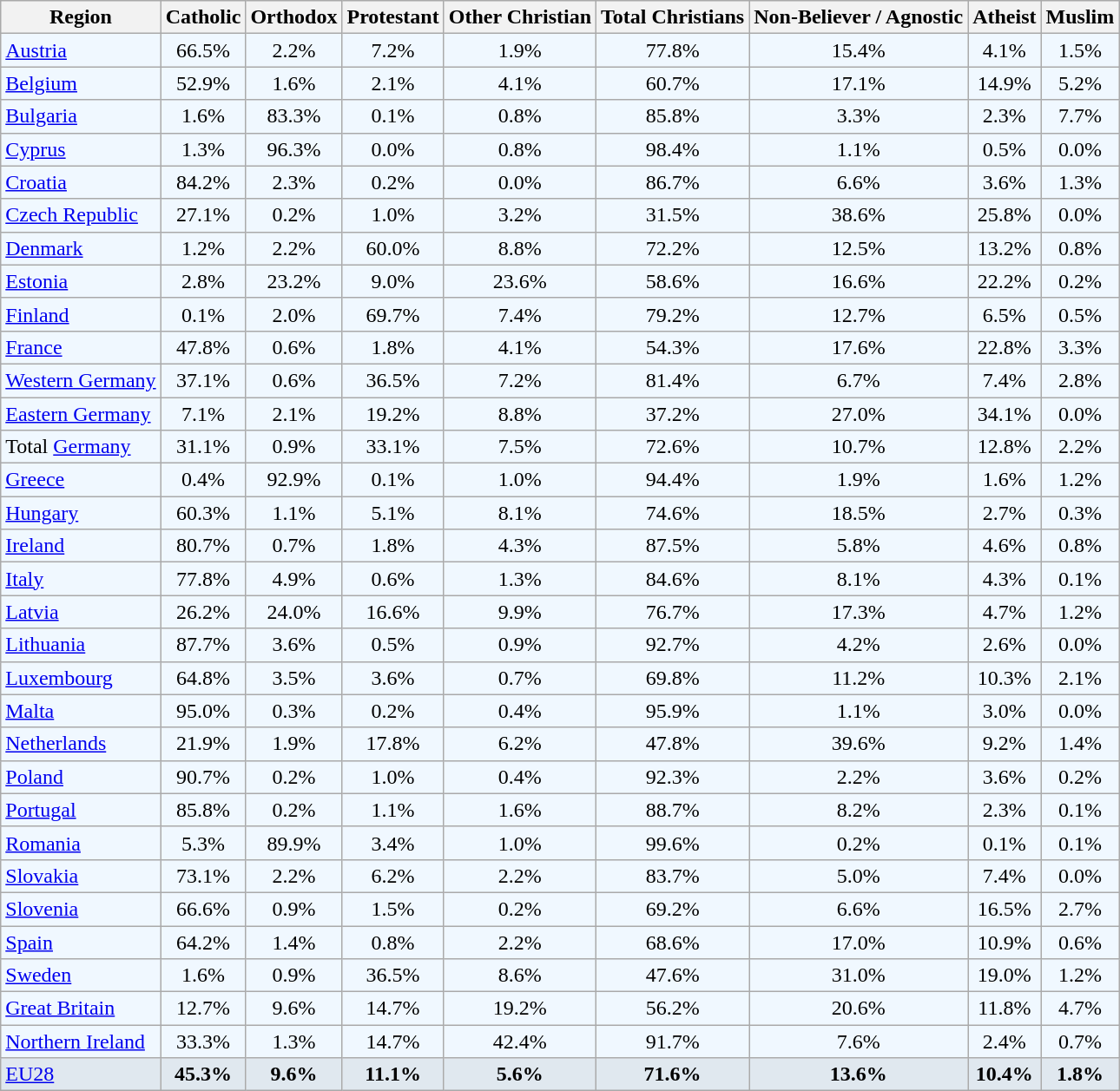<table class="wikitable sortable">
<tr>
<th>Region</th>
<th>Catholic</th>
<th>Orthodox</th>
<th>Protestant</th>
<th>Other Christian</th>
<th>Total Christians</th>
<th>Non-Believer / Agnostic</th>
<th>Atheist</th>
<th>Muslim</th>
</tr>
<tr style="background:#f0f8ff;">
<td> <a href='#'>Austria</a></td>
<td style="text-align:center;">66.5%</td>
<td style="text-align:center;">2.2%</td>
<td style="text-align:center;">7.2%</td>
<td style="text-align:center;">1.9%</td>
<td style="text-align:center;">77.8%</td>
<td style="text-align:center;">15.4%</td>
<td style="text-align:center;">4.1%</td>
<td style="text-align:center;">1.5%</td>
</tr>
<tr style="background:#f0f8ff;">
<td> <a href='#'>Belgium</a></td>
<td style="text-align:center;">52.9%</td>
<td style="text-align:center;">1.6%</td>
<td style="text-align:center;">2.1%</td>
<td style="text-align:center;">4.1%</td>
<td style="text-align:center;">60.7%</td>
<td style="text-align:center;">17.1%</td>
<td style="text-align:center;">14.9%</td>
<td style="text-align:center;">5.2%</td>
</tr>
<tr style="background:#f0f8ff;">
<td> <a href='#'>Bulgaria</a></td>
<td style="text-align:center;">1.6%</td>
<td style="text-align:center;">83.3%</td>
<td style="text-align:center;">0.1%</td>
<td style="text-align:center;">0.8%</td>
<td style="text-align:center;">85.8%</td>
<td style="text-align:center;">3.3%</td>
<td style="text-align:center;">2.3%</td>
<td style="text-align:center;">7.7%</td>
</tr>
<tr style="background:#f0f8ff;">
<td> <a href='#'>Cyprus</a></td>
<td style="text-align:center;">1.3%</td>
<td style="text-align:center;">96.3%</td>
<td style="text-align:center;">0.0%</td>
<td style="text-align:center;">0.8%</td>
<td style="text-align:center;">98.4%</td>
<td style="text-align:center;">1.1%</td>
<td style="text-align:center;">0.5%</td>
<td style="text-align:center;">0.0%</td>
</tr>
<tr style="background:#f0f8ff;">
<td> <a href='#'>Croatia</a></td>
<td style="text-align:center;">84.2%</td>
<td style="text-align:center;">2.3%</td>
<td style="text-align:center;">0.2%</td>
<td style="text-align:center;">0.0%</td>
<td style="text-align:center;">86.7%</td>
<td style="text-align:center;">6.6%</td>
<td style="text-align:center;">3.6%</td>
<td style="text-align:center;">1.3%</td>
</tr>
<tr style="background:#f0f8ff;">
<td> <a href='#'>Czech Republic</a></td>
<td style="text-align:center;">27.1%</td>
<td style="text-align:center;">0.2%</td>
<td style="text-align:center;">1.0%</td>
<td style="text-align:center;">3.2%</td>
<td style="text-align:center;">31.5%</td>
<td style="text-align:center;">38.6%</td>
<td style="text-align:center;">25.8%</td>
<td style="text-align:center;">0.0%</td>
</tr>
<tr style="background:#f0f8ff;">
<td> <a href='#'>Denmark</a></td>
<td style="text-align:center;">1.2%</td>
<td style="text-align:center;">2.2%</td>
<td style="text-align:center;">60.0%</td>
<td style="text-align:center;">8.8%</td>
<td style="text-align:center;">72.2%</td>
<td style="text-align:center;">12.5%</td>
<td style="text-align:center;">13.2%</td>
<td style="text-align:center;">0.8%</td>
</tr>
<tr style="background:#f0f8ff;">
<td> <a href='#'>Estonia</a></td>
<td style="text-align:center;">2.8%</td>
<td style="text-align:center;">23.2%</td>
<td style="text-align:center;">9.0%</td>
<td style="text-align:center;">23.6%</td>
<td style="text-align:center;">58.6%</td>
<td style="text-align:center;">16.6%</td>
<td style="text-align:center;">22.2%</td>
<td style="text-align:center;">0.2%</td>
</tr>
<tr style="background:#f0f8ff;">
<td> <a href='#'>Finland</a></td>
<td style="text-align:center;">0.1%</td>
<td style="text-align:center;">2.0%</td>
<td style="text-align:center;">69.7%</td>
<td style="text-align:center;">7.4%</td>
<td style="text-align:center;">79.2%</td>
<td style="text-align:center;">12.7%</td>
<td style="text-align:center;">6.5%</td>
<td style="text-align:center;">0.5%</td>
</tr>
<tr style="background:#f0f8ff;">
<td> <a href='#'>France</a></td>
<td style="text-align:center;">47.8%</td>
<td style="text-align:center;">0.6%</td>
<td style="text-align:center;">1.8%</td>
<td style="text-align:center;">4.1%</td>
<td style="text-align:center;">54.3%</td>
<td style="text-align:center;">17.6%</td>
<td style="text-align:center;">22.8%</td>
<td style="text-align:center;">3.3%</td>
</tr>
<tr style="background:#f0f8ff;">
<td> <a href='#'>Western Germany</a></td>
<td style="text-align:center;">37.1%</td>
<td style="text-align:center;">0.6%</td>
<td style="text-align:center;">36.5%</td>
<td style="text-align:center;">7.2%</td>
<td style="text-align:center;">81.4%</td>
<td style="text-align:center;">6.7%</td>
<td style="text-align:center;">7.4%</td>
<td style="text-align:center;">2.8%</td>
</tr>
<tr style="background:#f0f8ff;">
<td> <a href='#'>Eastern Germany</a></td>
<td style="text-align:center;">7.1%</td>
<td style="text-align:center;">2.1%</td>
<td style="text-align:center;">19.2%</td>
<td style="text-align:center;">8.8%</td>
<td style="text-align:center;">37.2%</td>
<td style="text-align:center;">27.0%</td>
<td style="text-align:center;">34.1%</td>
<td style="text-align:center;">0.0%</td>
</tr>
<tr style="background:#f0f8ff;">
<td> Total <a href='#'>Germany</a></td>
<td style="text-align:center;">31.1%</td>
<td style="text-align:center;">0.9%</td>
<td style="text-align:center;">33.1%</td>
<td style="text-align:center;">7.5%</td>
<td style="text-align:center;">72.6%</td>
<td style="text-align:center;">10.7%</td>
<td style="text-align:center;">12.8%</td>
<td style="text-align:center;">2.2%</td>
</tr>
<tr style="background:#f0f8ff;">
<td> <a href='#'>Greece</a></td>
<td style="text-align:center;">0.4%</td>
<td style="text-align:center;">92.9%</td>
<td style="text-align:center;">0.1%</td>
<td style="text-align:center;">1.0%</td>
<td style="text-align:center;">94.4%</td>
<td style="text-align:center;">1.9%</td>
<td style="text-align:center;">1.6%</td>
<td style="text-align:center;">1.2%</td>
</tr>
<tr style="background:#f0f8ff;">
<td> <a href='#'>Hungary</a></td>
<td style="text-align:center;">60.3%</td>
<td style="text-align:center;">1.1%</td>
<td style="text-align:center;">5.1%</td>
<td style="text-align:center;">8.1%</td>
<td style="text-align:center;">74.6%</td>
<td style="text-align:center;">18.5%</td>
<td style="text-align:center;">2.7%</td>
<td style="text-align:center;">0.3%</td>
</tr>
<tr style="background:#f0f8ff;">
<td> <a href='#'>Ireland</a></td>
<td style="text-align:center;">80.7%</td>
<td style="text-align:center;">0.7%</td>
<td style="text-align:center;">1.8%</td>
<td style="text-align:center;">4.3%</td>
<td style="text-align:center;">87.5%</td>
<td style="text-align:center;">5.8%</td>
<td style="text-align:center;">4.6%</td>
<td style="text-align:center;">0.8%</td>
</tr>
<tr style="background:#f0f8ff;">
<td> <a href='#'>Italy</a></td>
<td style="text-align:center;">77.8%</td>
<td style="text-align:center;">4.9%</td>
<td style="text-align:center;">0.6%</td>
<td style="text-align:center;">1.3%</td>
<td style="text-align:center;">84.6%</td>
<td style="text-align:center;">8.1%</td>
<td style="text-align:center;">4.3%</td>
<td style="text-align:center;">0.1%</td>
</tr>
<tr style="background:#f0f8ff;">
<td> <a href='#'>Latvia</a></td>
<td style="text-align:center;">26.2%</td>
<td style="text-align:center;">24.0%</td>
<td style="text-align:center;">16.6%</td>
<td style="text-align:center;">9.9%</td>
<td style="text-align:center;">76.7%</td>
<td style="text-align:center;">17.3%</td>
<td style="text-align:center;">4.7%</td>
<td style="text-align:center;">1.2%</td>
</tr>
<tr style="background:#f0f8ff;">
<td> <a href='#'>Lithuania</a></td>
<td style="text-align:center;">87.7%</td>
<td style="text-align:center;">3.6%</td>
<td style="text-align:center;">0.5%</td>
<td style="text-align:center;">0.9%</td>
<td style="text-align:center;">92.7%</td>
<td style="text-align:center;">4.2%</td>
<td style="text-align:center;">2.6%</td>
<td style="text-align:center;">0.0%</td>
</tr>
<tr style="background:#f0f8ff;">
<td> <a href='#'>Luxembourg</a></td>
<td style="text-align:center;">64.8%</td>
<td style="text-align:center;">3.5%</td>
<td style="text-align:center;">3.6%</td>
<td style="text-align:center;">0.7%</td>
<td style="text-align:center;">69.8%</td>
<td style="text-align:center;">11.2%</td>
<td style="text-align:center;">10.3%</td>
<td style="text-align:center;">2.1%</td>
</tr>
<tr style="background:#f0f8ff;">
<td> <a href='#'>Malta</a></td>
<td style="text-align:center;">95.0%</td>
<td style="text-align:center;">0.3%</td>
<td style="text-align:center;">0.2%</td>
<td style="text-align:center;">0.4%</td>
<td style="text-align:center;">95.9%</td>
<td style="text-align:center;">1.1%</td>
<td style="text-align:center;">3.0%</td>
<td style="text-align:center;">0.0%</td>
</tr>
<tr style="background:#f0f8ff;">
<td> <a href='#'>Netherlands</a></td>
<td style="text-align:center;">21.9%</td>
<td style="text-align:center;">1.9%</td>
<td style="text-align:center;">17.8%</td>
<td style="text-align:center;">6.2%</td>
<td style="text-align:center;">47.8%</td>
<td style="text-align:center;">39.6%</td>
<td style="text-align:center;">9.2%</td>
<td style="text-align:center;">1.4%</td>
</tr>
<tr style="background:#f0f8ff;">
<td> <a href='#'>Poland</a></td>
<td style="text-align:center;">90.7%</td>
<td style="text-align:center;">0.2%</td>
<td style="text-align:center;">1.0%</td>
<td style="text-align:center;">0.4%</td>
<td style="text-align:center;">92.3%</td>
<td style="text-align:center;">2.2%</td>
<td style="text-align:center;">3.6%</td>
<td style="text-align:center;">0.2%</td>
</tr>
<tr style="background:#f0f8ff;">
<td> <a href='#'>Portugal</a></td>
<td style="text-align:center;">85.8%</td>
<td style="text-align:center;">0.2%</td>
<td style="text-align:center;">1.1%</td>
<td style="text-align:center;">1.6%</td>
<td style="text-align:center;">88.7%</td>
<td style="text-align:center;">8.2%</td>
<td style="text-align:center;">2.3%</td>
<td style="text-align:center;">0.1%</td>
</tr>
<tr style="background:#f0f8ff;">
<td> <a href='#'>Romania</a></td>
<td style="text-align:center;">5.3%</td>
<td style="text-align:center;">89.9%</td>
<td style="text-align:center;">3.4%</td>
<td style="text-align:center;">1.0%</td>
<td style="text-align:center;">99.6%</td>
<td style="text-align:center;">0.2%</td>
<td style="text-align:center;">0.1%</td>
<td style="text-align:center;">0.1%</td>
</tr>
<tr style="background:#f0f8ff;">
<td> <a href='#'>Slovakia</a></td>
<td style="text-align:center;">73.1%</td>
<td style="text-align:center;">2.2%</td>
<td style="text-align:center;">6.2%</td>
<td style="text-align:center;">2.2%</td>
<td style="text-align:center;">83.7%</td>
<td style="text-align:center;">5.0%</td>
<td style="text-align:center;">7.4%</td>
<td style="text-align:center;">0.0%</td>
</tr>
<tr style="background:#f0f8ff;">
<td> <a href='#'>Slovenia</a></td>
<td style="text-align:center;">66.6%</td>
<td style="text-align:center;">0.9%</td>
<td style="text-align:center;">1.5%</td>
<td style="text-align:center;">0.2%</td>
<td style="text-align:center;">69.2%</td>
<td style="text-align:center;">6.6%</td>
<td style="text-align:center;">16.5%</td>
<td style="text-align:center;">2.7%</td>
</tr>
<tr style="background:#f0f8ff;">
<td> <a href='#'>Spain</a></td>
<td style="text-align:center;">64.2%</td>
<td style="text-align:center;">1.4%</td>
<td style="text-align:center;">0.8%</td>
<td style="text-align:center;">2.2%</td>
<td style="text-align:center;">68.6%</td>
<td style="text-align:center;">17.0%</td>
<td style="text-align:center;">10.9%</td>
<td style="text-align:center;">0.6%</td>
</tr>
<tr style="background:#f0f8ff;">
<td> <a href='#'>Sweden</a></td>
<td style="text-align:center;">1.6%</td>
<td style="text-align:center;">0.9%</td>
<td style="text-align:center;">36.5%</td>
<td style="text-align:center;">8.6%</td>
<td style="text-align:center;">47.6%</td>
<td style="text-align:center;">31.0%</td>
<td style="text-align:center;">19.0%</td>
<td style="text-align:center;">1.2%</td>
</tr>
<tr style="background:#f0f8ff;">
<td> <a href='#'>Great Britain</a></td>
<td style="text-align:center;">12.7%</td>
<td style="text-align:center;">9.6%</td>
<td style="text-align:center;">14.7%</td>
<td style="text-align:center;">19.2%</td>
<td style="text-align:center;">56.2%</td>
<td style="text-align:center;">20.6%</td>
<td style="text-align:center;">11.8%</td>
<td style="text-align:center;">4.7%</td>
</tr>
<tr style="background:#f0f8ff;">
<td> <a href='#'>Northern Ireland</a></td>
<td style="text-align:center;">33.3%</td>
<td style="text-align:center;">1.3%</td>
<td style="text-align:center;">14.7%</td>
<td style="text-align:center;">42.4%</td>
<td style="text-align:center;">91.7%</td>
<td style="text-align:center;">7.6%</td>
<td style="text-align:center;">2.4%</td>
<td style="text-align:center;">0.7%</td>
</tr>
<tr style="background:#e0e8ef;">
<td> <a href='#'>EU28</a></td>
<td style="text-align:center;"><strong>45.3% </strong></td>
<td style="text-align:center;"><strong>9.6%</strong></td>
<td style="text-align:center;"><strong>11.1%</strong></td>
<td style="text-align:center;"><strong>5.6%</strong></td>
<td style="text-align:center;"><strong>71.6%</strong></td>
<td style="text-align:center;"><strong>13.6%</strong></td>
<td style="text-align:center;"><strong>10.4%</strong></td>
<td style="text-align:center;"><strong>1.8%</strong></td>
</tr>
</table>
